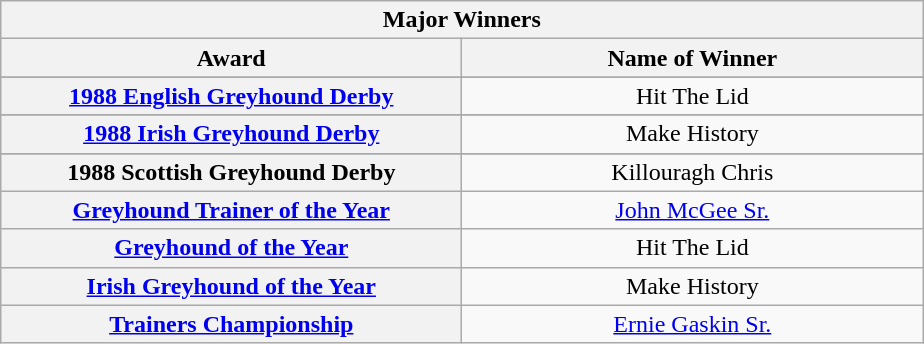<table class="wikitable">
<tr>
<th colspan="2">Major Winners</th>
</tr>
<tr>
<th width=300>Award</th>
<th width=300>Name of Winner</th>
</tr>
<tr>
</tr>
<tr align=center>
<th><a href='#'>1988 English Greyhound Derby</a></th>
<td>Hit The Lid </td>
</tr>
<tr>
</tr>
<tr align=center>
<th><a href='#'>1988 Irish Greyhound Derby</a></th>
<td>Make History </td>
</tr>
<tr>
</tr>
<tr align=center>
<th>1988 Scottish Greyhound Derby</th>
<td>Killouragh Chris </td>
</tr>
<tr align=center>
<th><a href='#'>Greyhound Trainer of the Year</a></th>
<td><a href='#'>John McGee Sr.</a></td>
</tr>
<tr align=center>
<th><a href='#'>Greyhound of the Year</a></th>
<td>Hit The Lid</td>
</tr>
<tr align=center>
<th><a href='#'>Irish Greyhound of the Year</a></th>
<td>Make History</td>
</tr>
<tr align=center>
<th><a href='#'>Trainers Championship</a></th>
<td><a href='#'>Ernie Gaskin Sr.</a></td>
</tr>
</table>
